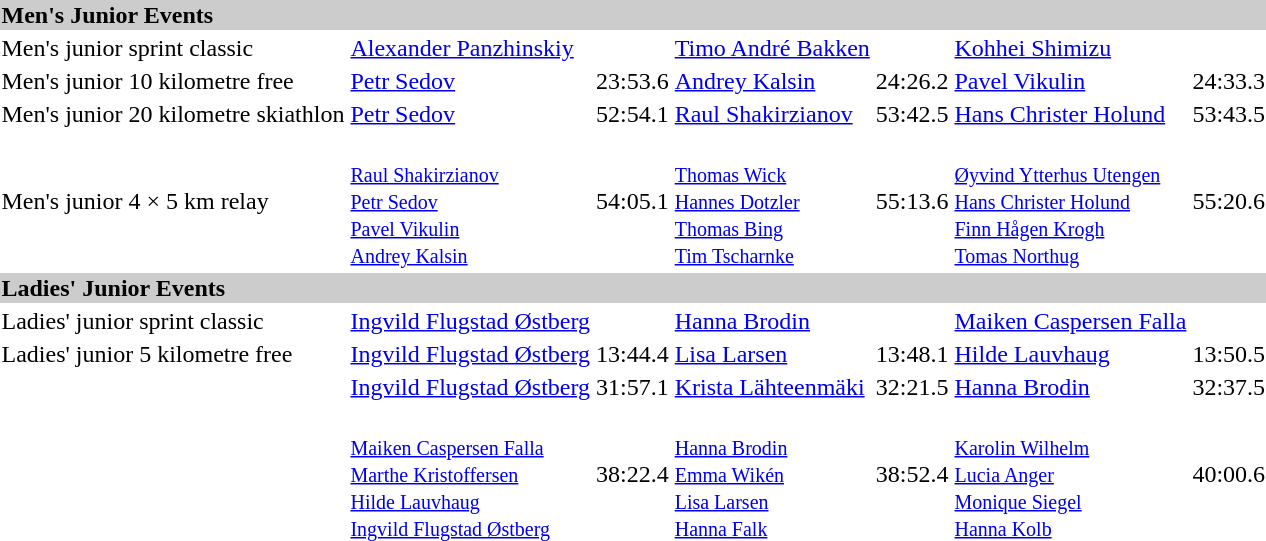<table>
<tr style="background:#ccc;">
<td colspan=7><strong>Men's Junior Events</strong></td>
</tr>
<tr>
<td>Men's junior sprint classic</td>
<td><a href='#'>Alexander Panzhinskiy</a><br></td>
<td></td>
<td><a href='#'>Timo André Bakken</a><br></td>
<td></td>
<td><a href='#'>Kohhei Shimizu</a><br></td>
<td></td>
</tr>
<tr>
<td>Men's junior 10 kilometre free</td>
<td><a href='#'>Petr Sedov</a><br></td>
<td>23:53.6</td>
<td><a href='#'>Andrey Kalsin</a><br></td>
<td>24:26.2</td>
<td><a href='#'>Pavel Vikulin</a><br></td>
<td>24:33.3</td>
</tr>
<tr>
<td>Men's junior 20 kilometre skiathlon</td>
<td><a href='#'>Petr Sedov</a><br></td>
<td>52:54.1</td>
<td><a href='#'>Raul Shakirzianov</a><br></td>
<td>53:42.5</td>
<td><a href='#'>Hans Christer Holund</a><br></td>
<td>53:43.5</td>
</tr>
<tr>
<td>Men's junior 4 × 5 km relay</td>
<td><br><small><a href='#'>Raul Shakirzianov</a><br><a href='#'>Petr Sedov</a><br><a href='#'>Pavel Vikulin</a><br><a href='#'>Andrey Kalsin</a></small></td>
<td>54:05.1</td>
<td><br><small><a href='#'>Thomas Wick</a><br><a href='#'>Hannes Dotzler</a><br><a href='#'>Thomas Bing</a><br><a href='#'>Tim Tscharnke</a></small></td>
<td>55:13.6</td>
<td><br><small><a href='#'>Øyvind Ytterhus Utengen</a><br><a href='#'>Hans Christer Holund</a><br><a href='#'>Finn Hågen Krogh</a><br><a href='#'>Tomas Northug</a></small></td>
<td>55:20.6</td>
</tr>
<tr style="background:#ccc;">
<td colspan=7><strong>Ladies' Junior Events</strong></td>
</tr>
<tr>
<td>Ladies' junior sprint classic</td>
<td><a href='#'>Ingvild Flugstad Østberg</a><br></td>
<td></td>
<td><a href='#'>Hanna Brodin</a><br></td>
<td></td>
<td><a href='#'>Maiken Caspersen Falla</a><br></td>
<td></td>
</tr>
<tr>
<td>Ladies' junior 5 kilometre free</td>
<td><a href='#'>Ingvild Flugstad Østberg</a><br></td>
<td>13:44.4</td>
<td><a href='#'>Lisa Larsen</a><br></td>
<td>13:48.1</td>
<td><a href='#'>Hilde Lauvhaug</a><br></td>
<td>13:50.5</td>
</tr>
<tr>
<td></td>
<td><a href='#'>Ingvild Flugstad Østberg</a><br></td>
<td>31:57.1</td>
<td><a href='#'>Krista Lähteenmäki</a><br></td>
<td>32:21.5</td>
<td><a href='#'>Hanna Brodin</a><br></td>
<td>32:37.5</td>
</tr>
<tr>
<td></td>
<td><br><small><a href='#'>Maiken Caspersen Falla</a><br><a href='#'>Marthe Kristoffersen</a><br><a href='#'>Hilde Lauvhaug</a><br><a href='#'>Ingvild Flugstad Østberg</a></small></td>
<td>38:22.4</td>
<td><br><small><a href='#'>Hanna Brodin</a><br><a href='#'>Emma Wikén</a><br><a href='#'>Lisa Larsen</a><br><a href='#'>Hanna Falk</a></small></td>
<td>38:52.4</td>
<td><br><small><a href='#'>Karolin Wilhelm</a><br><a href='#'>Lucia Anger</a><br><a href='#'>Monique Siegel</a><br><a href='#'>Hanna Kolb</a></small></td>
<td>40:00.6</td>
</tr>
</table>
